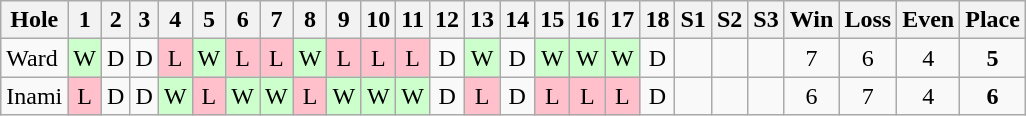<table class="wikitable" style="text-align:center">
<tr>
<th>Hole</th>
<th>1</th>
<th>2</th>
<th>3</th>
<th>4</th>
<th>5</th>
<th>6</th>
<th>7</th>
<th>8</th>
<th>9</th>
<th>10</th>
<th>11</th>
<th>12</th>
<th>13</th>
<th>14</th>
<th>15</th>
<th>16</th>
<th>17</th>
<th>18</th>
<th>S1</th>
<th>S2</th>
<th>S3</th>
<th>Win</th>
<th>Loss</th>
<th>Even</th>
<th>Place</th>
</tr>
<tr>
<td align=left> Ward</td>
<td bgcolor=ccffcc>W</td>
<td>D</td>
<td>D</td>
<td bgcolor=pink>L</td>
<td bgcolor=ccffcc>W</td>
<td bgcolor=pink>L</td>
<td bgcolor=pink>L</td>
<td bgcolor=ccffcc>W</td>
<td bgcolor=pink>L</td>
<td bgcolor=pink>L</td>
<td bgcolor=pink>L</td>
<td>D</td>
<td bgcolor=ccffcc>W</td>
<td>D</td>
<td bgcolor=ccffcc>W</td>
<td bgcolor=ccffcc>W</td>
<td bgcolor=ccffcc>W</td>
<td>D</td>
<td></td>
<td></td>
<td></td>
<td>7</td>
<td>6</td>
<td>4</td>
<td><strong>5</strong></td>
</tr>
<tr>
<td align=left> Inami</td>
<td bgcolor=pink>L</td>
<td>D</td>
<td>D</td>
<td bgcolor=ccffcc>W</td>
<td bgcolor=pink>L</td>
<td bgcolor=ccffcc>W</td>
<td bgcolor=ccffcc>W</td>
<td bgcolor=pink>L</td>
<td bgcolor=ccffcc>W</td>
<td bgcolor=ccffcc>W</td>
<td bgcolor=ccffcc>W</td>
<td>D</td>
<td bgcolor=pink>L</td>
<td>D</td>
<td bgcolor=pink>L</td>
<td bgcolor=pink>L</td>
<td bgcolor=pink>L</td>
<td>D</td>
<td></td>
<td></td>
<td></td>
<td>6</td>
<td>7</td>
<td>4</td>
<td><strong>6</strong></td>
</tr>
</table>
